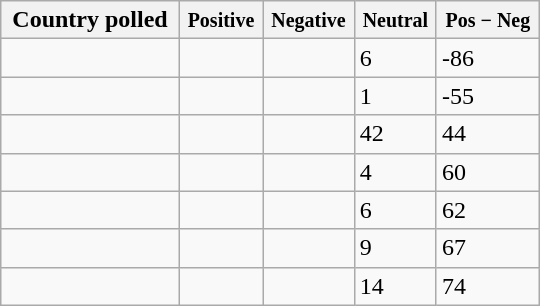<table class="wikitable sortable floatright" style="width:360px; border:1px black; float:right; margin-left:1em;">
<tr>
<th>Country polled</th>
<th><small> Positive</small></th>
<th><small>Negative</small></th>
<th><small>Neutral</small></th>
<th><small>Pos − Neg</small></th>
</tr>
<tr>
<td></td>
<td></td>
<td></td>
<td>6</td>
<td><span>-86</span></td>
</tr>
<tr>
<td></td>
<td></td>
<td></td>
<td>1</td>
<td><span>-55</span></td>
</tr>
<tr>
<td></td>
<td></td>
<td></td>
<td>42</td>
<td><span>44</span></td>
</tr>
<tr>
<td></td>
<td></td>
<td></td>
<td>4</td>
<td><span>60</span></td>
</tr>
<tr>
<td></td>
<td></td>
<td></td>
<td>6</td>
<td><span>62</span></td>
</tr>
<tr>
<td></td>
<td></td>
<td></td>
<td>9</td>
<td><span>67</span></td>
</tr>
<tr>
<td></td>
<td></td>
<td></td>
<td>14</td>
<td><span>74</span></td>
</tr>
<tr>
</tr>
</table>
